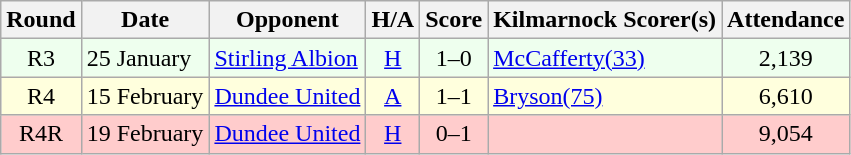<table class="wikitable" style="text-align:center">
<tr>
<th>Round</th>
<th>Date</th>
<th>Opponent</th>
<th>H/A</th>
<th>Score</th>
<th>Kilmarnock Scorer(s)</th>
<th>Attendance</th>
</tr>
<tr bgcolor=#EEFFEE>
<td>R3</td>
<td align=left>25 January</td>
<td align=left><a href='#'>Stirling Albion</a></td>
<td><a href='#'>H</a></td>
<td>1–0</td>
<td align=left><a href='#'>McCafferty(33)</a></td>
<td>2,139</td>
</tr>
<tr bgcolor=#FFFFDD>
<td>R4</td>
<td align=left>15 February</td>
<td align=left><a href='#'>Dundee United</a></td>
<td><a href='#'>A</a></td>
<td>1–1</td>
<td align=left><a href='#'>Bryson(75)</a></td>
<td>6,610</td>
</tr>
<tr bgcolor=#FFCCCC>
<td>R4R</td>
<td align=left>19 February</td>
<td align=left><a href='#'>Dundee United</a></td>
<td><a href='#'>H</a></td>
<td>0–1</td>
<td align=left></td>
<td>9,054</td>
</tr>
</table>
